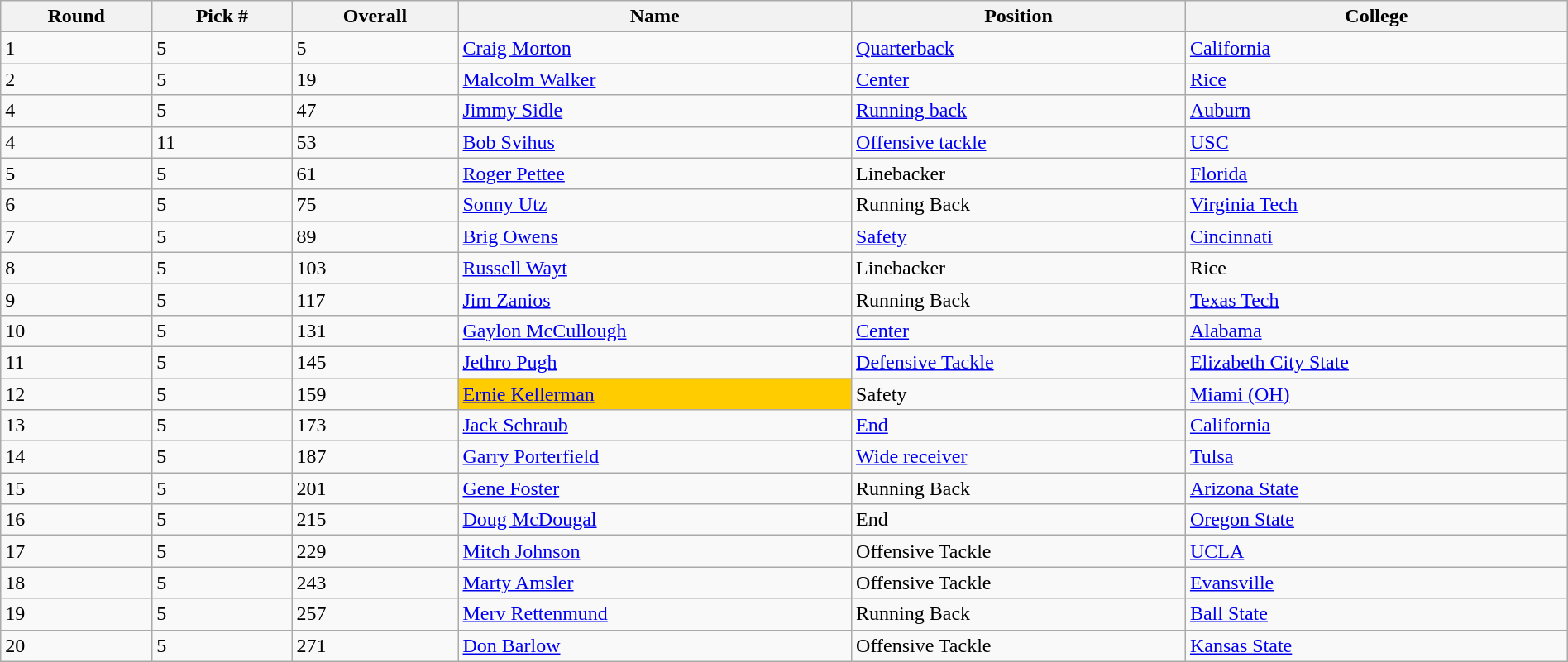<table class="wikitable sortable sortable" style="width: 100%">
<tr>
<th>Round</th>
<th>Pick #</th>
<th>Overall</th>
<th>Name</th>
<th>Position</th>
<th>College</th>
</tr>
<tr>
<td>1</td>
<td>5</td>
<td>5</td>
<td><a href='#'>Craig Morton</a></td>
<td><a href='#'>Quarterback</a></td>
<td><a href='#'>California</a></td>
</tr>
<tr>
<td>2</td>
<td>5</td>
<td>19</td>
<td><a href='#'>Malcolm Walker</a></td>
<td><a href='#'>Center</a></td>
<td><a href='#'>Rice</a></td>
</tr>
<tr>
<td>4</td>
<td>5</td>
<td>47</td>
<td><a href='#'>Jimmy Sidle</a></td>
<td><a href='#'>Running back</a></td>
<td><a href='#'>Auburn</a></td>
</tr>
<tr>
<td>4</td>
<td>11</td>
<td>53</td>
<td><a href='#'>Bob Svihus</a></td>
<td><a href='#'>Offensive tackle</a></td>
<td><a href='#'>USC</a></td>
</tr>
<tr>
<td>5</td>
<td>5</td>
<td>61</td>
<td><a href='#'>Roger Pettee</a></td>
<td>Linebacker</td>
<td><a href='#'>Florida</a></td>
</tr>
<tr>
<td>6</td>
<td>5</td>
<td>75</td>
<td><a href='#'>Sonny Utz</a></td>
<td>Running Back</td>
<td><a href='#'>Virginia Tech</a></td>
</tr>
<tr>
<td>7</td>
<td>5</td>
<td>89</td>
<td><a href='#'>Brig Owens</a></td>
<td><a href='#'>Safety</a></td>
<td><a href='#'>Cincinnati</a></td>
</tr>
<tr>
<td>8</td>
<td>5</td>
<td>103</td>
<td><a href='#'>Russell Wayt</a></td>
<td>Linebacker</td>
<td>Rice</td>
</tr>
<tr>
<td>9</td>
<td>5</td>
<td>117</td>
<td><a href='#'>Jim Zanios</a></td>
<td>Running Back</td>
<td><a href='#'>Texas Tech</a></td>
</tr>
<tr>
<td>10</td>
<td>5</td>
<td>131</td>
<td><a href='#'>Gaylon McCullough</a></td>
<td><a href='#'>Center</a></td>
<td><a href='#'>Alabama</a></td>
</tr>
<tr>
<td>11</td>
<td>5</td>
<td>145</td>
<td><a href='#'>Jethro Pugh</a></td>
<td><a href='#'>Defensive Tackle</a></td>
<td><a href='#'>Elizabeth City State</a></td>
</tr>
<tr>
<td>12</td>
<td>5</td>
<td>159</td>
<td bgcolor=#FFCC00><a href='#'>Ernie Kellerman</a></td>
<td>Safety</td>
<td><a href='#'>Miami (OH)</a></td>
</tr>
<tr>
<td>13</td>
<td>5</td>
<td>173</td>
<td><a href='#'>Jack Schraub</a></td>
<td><a href='#'>End</a></td>
<td><a href='#'>California</a></td>
</tr>
<tr>
<td>14</td>
<td>5</td>
<td>187</td>
<td><a href='#'>Garry Porterfield</a></td>
<td><a href='#'>Wide receiver</a></td>
<td><a href='#'>Tulsa</a></td>
</tr>
<tr>
<td>15</td>
<td>5</td>
<td>201</td>
<td><a href='#'>Gene Foster</a></td>
<td>Running Back</td>
<td><a href='#'>Arizona State</a></td>
</tr>
<tr>
<td>16</td>
<td>5</td>
<td>215</td>
<td><a href='#'>Doug McDougal</a></td>
<td>End</td>
<td><a href='#'>Oregon State</a></td>
</tr>
<tr>
<td>17</td>
<td>5</td>
<td>229</td>
<td><a href='#'>Mitch Johnson</a></td>
<td>Offensive Tackle</td>
<td><a href='#'>UCLA</a></td>
</tr>
<tr>
<td>18</td>
<td>5</td>
<td>243</td>
<td><a href='#'>Marty Amsler</a></td>
<td>Offensive Tackle</td>
<td><a href='#'>Evansville</a></td>
</tr>
<tr>
<td>19</td>
<td>5</td>
<td>257</td>
<td><a href='#'>Merv Rettenmund</a></td>
<td>Running Back</td>
<td><a href='#'>Ball State</a></td>
</tr>
<tr>
<td>20</td>
<td>5</td>
<td>271</td>
<td><a href='#'>Don Barlow</a></td>
<td>Offensive Tackle</td>
<td><a href='#'>Kansas State</a></td>
</tr>
</table>
